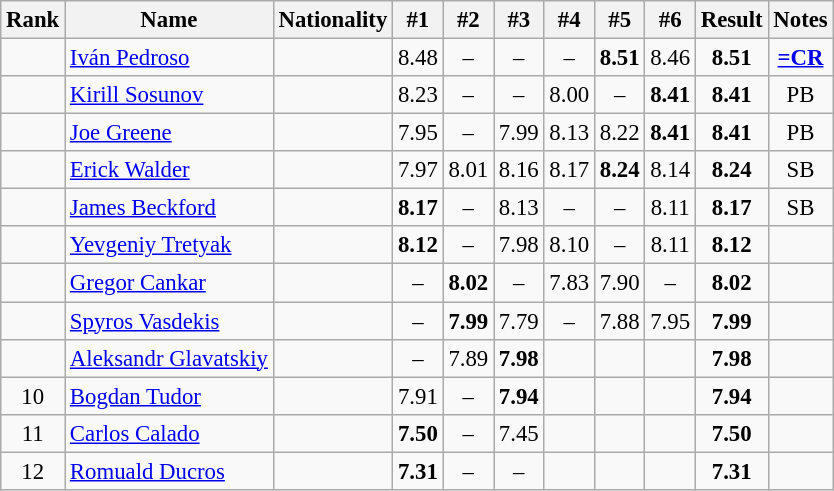<table class="wikitable sortable" style="text-align:center;font-size:95%">
<tr>
<th>Rank</th>
<th>Name</th>
<th>Nationality</th>
<th>#1</th>
<th>#2</th>
<th>#3</th>
<th>#4</th>
<th>#5</th>
<th>#6</th>
<th>Result</th>
<th>Notes</th>
</tr>
<tr>
<td></td>
<td align="left"><a href='#'>Iván Pedroso</a></td>
<td align=left></td>
<td>8.48</td>
<td>–</td>
<td>–</td>
<td>–</td>
<td><strong>8.51</strong></td>
<td>8.46</td>
<td><strong>8.51</strong></td>
<td><strong><a href='#'>=CR</a></strong></td>
</tr>
<tr>
<td></td>
<td align="left"><a href='#'>Kirill Sosunov</a></td>
<td align=left></td>
<td>8.23</td>
<td>–</td>
<td>–</td>
<td>8.00</td>
<td>–</td>
<td><strong>8.41</strong></td>
<td><strong>8.41</strong></td>
<td>PB</td>
</tr>
<tr>
<td></td>
<td align="left"><a href='#'>Joe Greene</a></td>
<td align=left></td>
<td>7.95</td>
<td>–</td>
<td>7.99</td>
<td>8.13</td>
<td>8.22</td>
<td><strong>8.41</strong></td>
<td><strong>8.41</strong></td>
<td>PB</td>
</tr>
<tr>
<td></td>
<td align="left"><a href='#'>Erick Walder</a></td>
<td align=left></td>
<td>7.97</td>
<td>8.01</td>
<td>8.16</td>
<td>8.17</td>
<td><strong>8.24</strong></td>
<td>8.14</td>
<td><strong>8.24</strong></td>
<td>SB</td>
</tr>
<tr>
<td></td>
<td align="left"><a href='#'>James Beckford</a></td>
<td align=left></td>
<td><strong>8.17</strong></td>
<td>–</td>
<td>8.13</td>
<td>–</td>
<td>–</td>
<td>8.11</td>
<td><strong>8.17</strong></td>
<td>SB</td>
</tr>
<tr>
<td></td>
<td align="left"><a href='#'>Yevgeniy Tretyak</a></td>
<td align=left></td>
<td><strong>8.12</strong></td>
<td>–</td>
<td>7.98</td>
<td>8.10</td>
<td>–</td>
<td>8.11</td>
<td><strong>8.12</strong></td>
<td></td>
</tr>
<tr>
<td></td>
<td align="left"><a href='#'>Gregor Cankar</a></td>
<td align=left></td>
<td>–</td>
<td><strong>8.02</strong></td>
<td>–</td>
<td>7.83</td>
<td>7.90</td>
<td>–</td>
<td><strong>8.02</strong></td>
<td></td>
</tr>
<tr>
<td></td>
<td align="left"><a href='#'>Spyros Vasdekis</a></td>
<td align=left></td>
<td>–</td>
<td><strong>7.99</strong></td>
<td>7.79</td>
<td>–</td>
<td>7.88</td>
<td>7.95</td>
<td><strong>7.99</strong></td>
<td></td>
</tr>
<tr>
<td></td>
<td align="left"><a href='#'>Aleksandr Glavatskiy</a></td>
<td align=left></td>
<td>–</td>
<td>7.89</td>
<td><strong>7.98</strong></td>
<td></td>
<td></td>
<td></td>
<td><strong>7.98</strong></td>
<td></td>
</tr>
<tr>
<td>10</td>
<td align="left"><a href='#'>Bogdan Tudor</a></td>
<td align=left></td>
<td>7.91</td>
<td>–</td>
<td><strong>7.94</strong></td>
<td></td>
<td></td>
<td></td>
<td><strong>7.94</strong></td>
<td></td>
</tr>
<tr>
<td>11</td>
<td align="left"><a href='#'>Carlos Calado</a></td>
<td align=left></td>
<td><strong>7.50</strong></td>
<td>–</td>
<td>7.45</td>
<td></td>
<td></td>
<td></td>
<td><strong>7.50</strong></td>
<td></td>
</tr>
<tr>
<td>12</td>
<td align="left"><a href='#'>Romuald Ducros</a></td>
<td align=left></td>
<td><strong>7.31</strong></td>
<td>–</td>
<td>–</td>
<td></td>
<td></td>
<td></td>
<td><strong>7.31</strong></td>
<td></td>
</tr>
</table>
